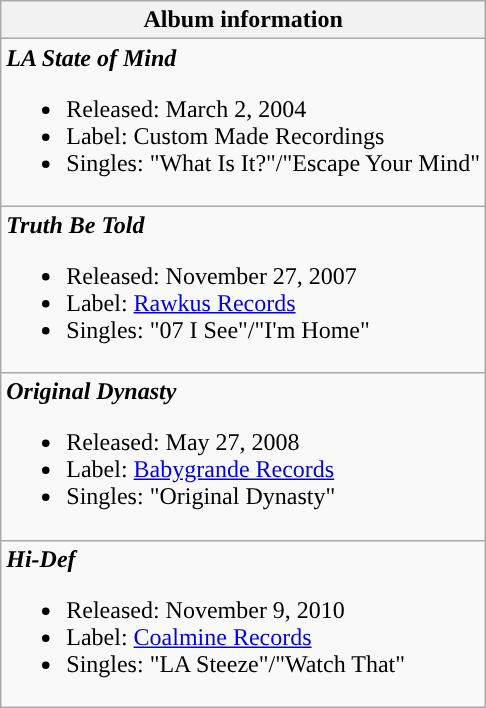<table class="wikitable">
<tr>
<th align="left">Album information</th>
</tr>
<tr>
<td><strong><em>LA State of Mind</em></strong><br><ul><li>Released: March 2, 2004</li><li>Label: Custom Made Recordings</li><li>Singles: "What Is It?"/"Escape Your Mind"</li></ul></td>
</tr>
<tr>
<td><strong><em>Truth Be Told</em></strong><br><ul><li>Released: November 27, 2007</li><li>Label: <a href='#'>Rawkus Records</a></li><li>Singles: "07 I See"/"I'm Home"</li></ul></td>
</tr>
<tr>
<td><strong><em>Original Dynasty</em></strong><br><ul><li>Released: May 27, 2008</li><li>Label: <a href='#'>Babygrande Records</a></li><li>Singles: "Original Dynasty"</li></ul></td>
</tr>
<tr>
<td align="left"><strong><em>Hi-Def</em></strong><br><ul><li>Released: November 9, 2010</li><li>Label: <a href='#'>Coalmine Records</a></li><li>Singles: "LA Steeze"/"Watch That"</li></ul></td>
</tr>
</table>
